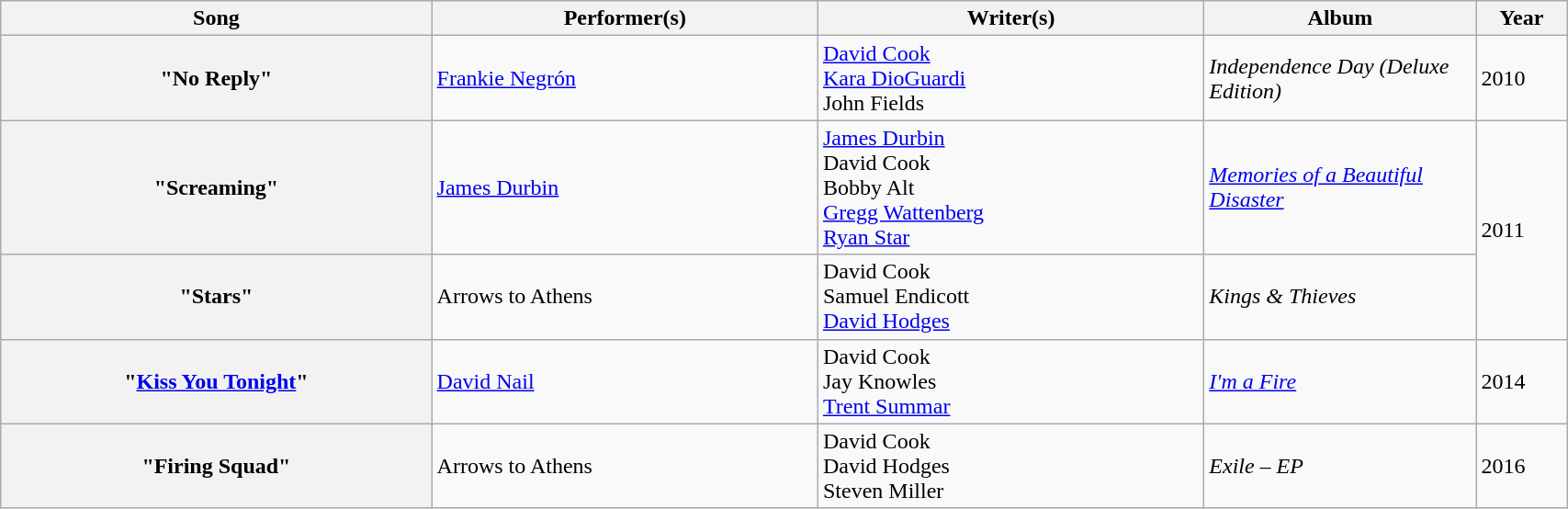<table class="wikitable sortable plainrowheaders" style="text-align:left; width:90%;">
<tr>
<th scope="col" style="width:280px;">Song</th>
<th scope="col" style="width:250px;">Performer(s)</th>
<th scope="col" style="width:250px;">Writer(s)</th>
<th scope="col" style="width:174px;">Album</th>
<th scope="col" style="width:53px;">Year</th>
</tr>
<tr>
<th scope=row>"No Reply"</th>
<td><a href='#'>Frankie Negrón</a></td>
<td><a href='#'>David Cook</a><br><a href='#'>Kara DioGuardi</a><br>John Fields</td>
<td><em>Independence Day (Deluxe Edition)</em></td>
<td>2010</td>
</tr>
<tr>
<th scope=row>"Screaming"</th>
<td><a href='#'>James Durbin</a></td>
<td><a href='#'>James Durbin</a><br>David Cook<br>Bobby Alt<br><a href='#'>Gregg Wattenberg</a><br><a href='#'>Ryan Star</a></td>
<td><em><a href='#'>Memories of a Beautiful Disaster</a></em></td>
<td rowspan="2">2011</td>
</tr>
<tr>
<th scope=row>"Stars"</th>
<td>Arrows to Athens</td>
<td>David Cook<br>Samuel Endicott<br><a href='#'>David Hodges</a></td>
<td><em>Kings & Thieves</em></td>
</tr>
<tr>
<th scope=row>"<a href='#'>Kiss You Tonight</a>"</th>
<td><a href='#'>David Nail</a></td>
<td>David Cook<br>Jay Knowles<br><a href='#'>Trent Summar</a></td>
<td><em><a href='#'>I'm a Fire</a></em></td>
<td>2014</td>
</tr>
<tr>
<th scope=row>"Firing Squad"</th>
<td>Arrows to Athens</td>
<td>David Cook<br>David Hodges<br>Steven Miller</td>
<td><em>Exile – EP</em></td>
<td>2016</td>
</tr>
</table>
